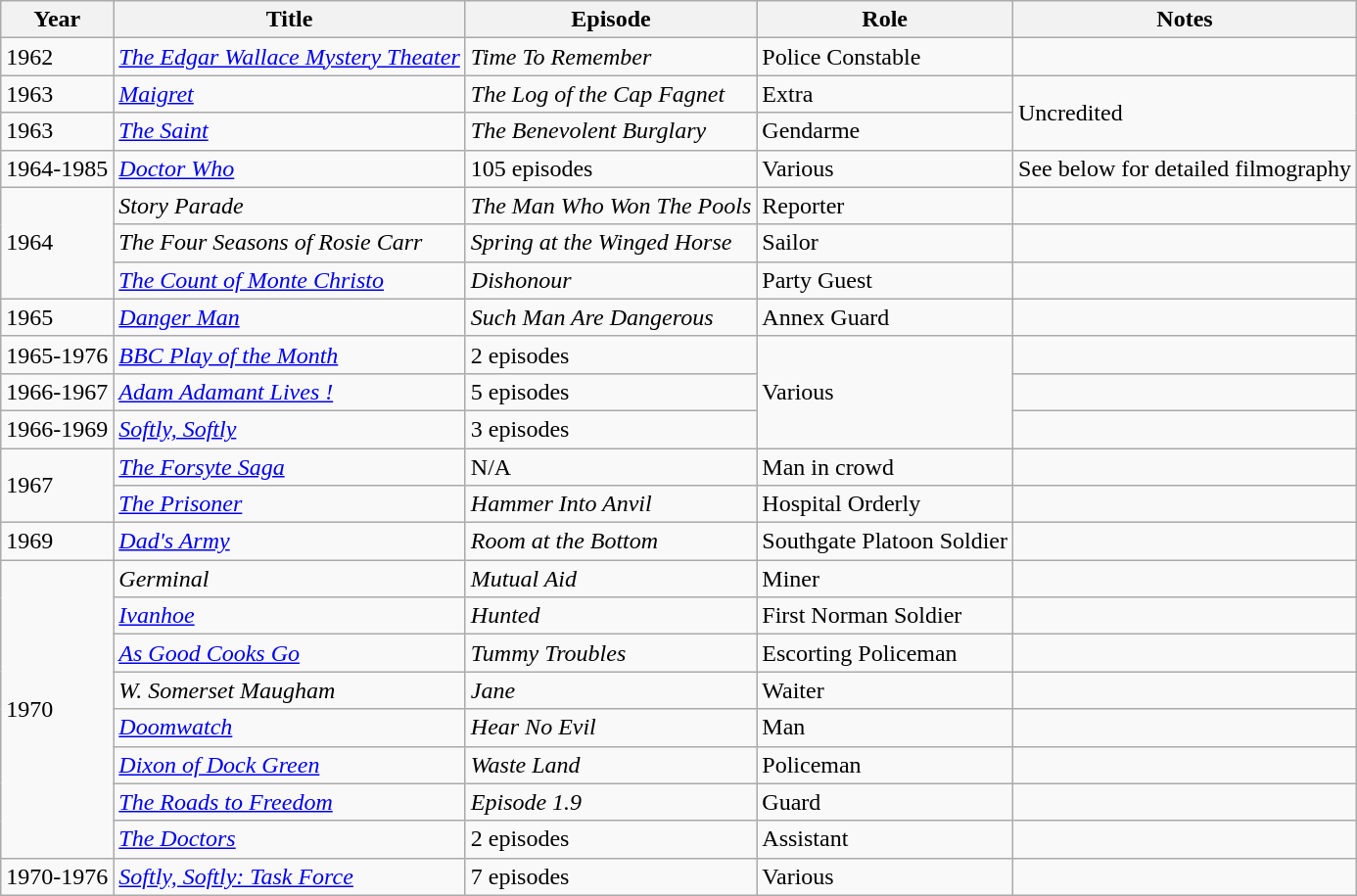<table class="wikitable">
<tr>
<th>Year</th>
<th>Title</th>
<th>Episode</th>
<th>Role</th>
<th>Notes</th>
</tr>
<tr>
<td>1962</td>
<td><em><a href='#'>The Edgar Wallace Mystery Theater</a></em></td>
<td><em>Time To Remember</em></td>
<td>Police Constable</td>
<td></td>
</tr>
<tr>
<td>1963</td>
<td><em><a href='#'>Maigret</a></em></td>
<td><em>The Log of the Cap Fagnet</em></td>
<td>Extra</td>
<td rowspan="2">Uncredited</td>
</tr>
<tr>
<td>1963</td>
<td><em><a href='#'>The Saint</a></em></td>
<td><em>The Benevolent Burglary</em></td>
<td>Gendarme</td>
</tr>
<tr>
<td>1964-1985</td>
<td><em><a href='#'>Doctor Who</a></em></td>
<td>105 episodes</td>
<td>Various</td>
<td>See below for detailed filmography</td>
</tr>
<tr>
<td rowspan="3">1964</td>
<td><em>Story Parade</em></td>
<td><em>The Man Who Won The Pools</em></td>
<td>Reporter</td>
<td></td>
</tr>
<tr>
<td><em>The Four Seasons of Rosie Carr</em></td>
<td><em>Spring at the Winged Horse</em></td>
<td>Sailor</td>
<td></td>
</tr>
<tr>
<td><em><a href='#'>The Count of Monte Christo</a></em></td>
<td><em>Dishonour</em></td>
<td>Party Guest</td>
<td></td>
</tr>
<tr>
<td>1965</td>
<td><em><a href='#'>Danger Man</a></em></td>
<td><em>Such Man Are Dangerous</em></td>
<td>Annex Guard</td>
<td></td>
</tr>
<tr>
<td>1965-1976</td>
<td><em><a href='#'>BBC Play of the Month</a></em></td>
<td>2 episodes</td>
<td rowspan="3">Various</td>
<td></td>
</tr>
<tr>
<td>1966-1967</td>
<td><em><a href='#'>Adam Adamant Lives !</a></em></td>
<td>5 episodes</td>
<td></td>
</tr>
<tr>
<td>1966-1969</td>
<td><em><a href='#'>Softly, Softly</a></em></td>
<td>3 episodes</td>
<td></td>
</tr>
<tr>
<td rowspan="2">1967</td>
<td><em><a href='#'>The Forsyte Saga</a></em></td>
<td>N/A</td>
<td>Man in crowd</td>
<td></td>
</tr>
<tr>
<td><em><a href='#'>The Prisoner</a></em></td>
<td><em>Hammer Into Anvil</em></td>
<td>Hospital Orderly</td>
<td></td>
</tr>
<tr>
<td>1969</td>
<td><em><a href='#'>Dad's Army</a></em></td>
<td><em>Room at the Bottom</em></td>
<td>Southgate Platoon Soldier</td>
<td></td>
</tr>
<tr>
<td rowspan="8">1970</td>
<td><em>Germinal</em></td>
<td><em>Mutual Aid</em></td>
<td>Miner</td>
<td></td>
</tr>
<tr>
<td><em><a href='#'>Ivanhoe</a></em></td>
<td><em>Hunted</em></td>
<td>First Norman Soldier</td>
<td></td>
</tr>
<tr>
<td><em><a href='#'>As Good Cooks Go</a></em></td>
<td><em>Tummy Troubles</em></td>
<td>Escorting Policeman</td>
<td></td>
</tr>
<tr>
<td><em>W. Somerset Maugham</em></td>
<td><em>Jane</em></td>
<td>Waiter</td>
<td></td>
</tr>
<tr>
<td><em><a href='#'>Doomwatch</a></em></td>
<td><em>Hear No Evil</em></td>
<td>Man</td>
<td></td>
</tr>
<tr>
<td><em><a href='#'>Dixon of Dock Green</a></em></td>
<td><em>Waste Land</em></td>
<td>Policeman</td>
<td></td>
</tr>
<tr>
<td><em><a href='#'>The Roads to Freedom</a></em></td>
<td><em>Episode 1.9</em></td>
<td>Guard</td>
<td></td>
</tr>
<tr>
<td><em><a href='#'>The Doctors</a></em></td>
<td>2 episodes</td>
<td>Assistant</td>
<td></td>
</tr>
<tr>
<td>1970-1976</td>
<td><em><a href='#'>Softly, Softly: Task Force</a></em></td>
<td>7 episodes</td>
<td>Various</td>
<td></td>
</tr>
</table>
